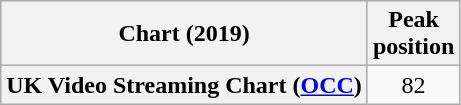<table class="wikitable sortable plainrowheaders" style="text-align:center;">
<tr>
<th scope="col">Chart (2019)</th>
<th scope="col">Peak<br>position</th>
</tr>
<tr>
<th scope="row">UK Video Streaming Chart (<a href='#'>OCC</a>)</th>
<td>82</td>
</tr>
</table>
